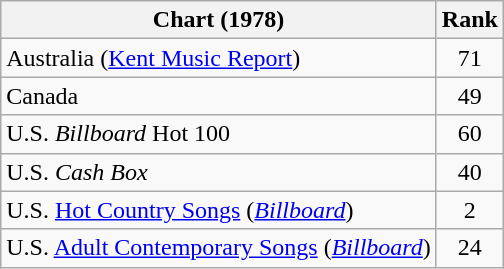<table class="wikitable sortable">
<tr>
<th>Chart (1978)</th>
<th>Rank</th>
</tr>
<tr>
<td>Australia (<a href='#'>Kent Music Report</a>)</td>
<td style="text-align:center;">71</td>
</tr>
<tr>
<td>Canada </td>
<td style="text-align:center;">49</td>
</tr>
<tr>
<td>U.S. <em>Billboard</em> Hot 100</td>
<td style="text-align:center;">60</td>
</tr>
<tr>
<td>U.S. <em>Cash Box</em></td>
<td style="text-align:center;">40</td>
</tr>
<tr>
<td align="left">U.S. <a href='#'>Hot Country Songs</a> (<em><a href='#'>Billboard</a></em>)</td>
<td align="center">2</td>
</tr>
<tr>
<td align="left">U.S. <a href='#'>Adult Contemporary Songs</a> (<em><a href='#'>Billboard</a></em>)</td>
<td align="center">24</td>
</tr>
</table>
